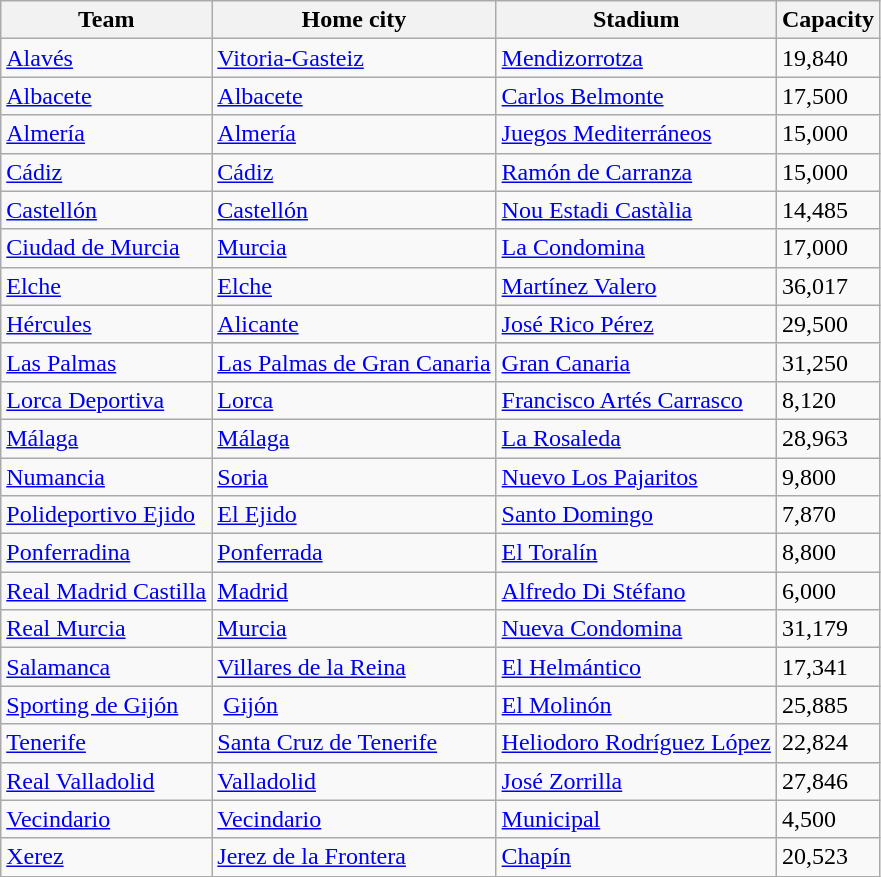<table class="wikitable sortable">
<tr>
<th>Team</th>
<th>Home city</th>
<th>Stadium</th>
<th>Capacity</th>
</tr>
<tr>
<td><a href='#'>Alavés</a></td>
<td><a href='#'>Vitoria-Gasteiz</a></td>
<td><a href='#'>Mendizorrotza</a></td>
<td>19,840</td>
</tr>
<tr>
<td><a href='#'>Albacete</a></td>
<td><a href='#'>Albacete</a></td>
<td><a href='#'>Carlos Belmonte</a></td>
<td>17,500</td>
</tr>
<tr>
<td><a href='#'>Almería</a></td>
<td><a href='#'>Almería</a></td>
<td><a href='#'>Juegos Mediterráneos</a></td>
<td>15,000</td>
</tr>
<tr>
<td><a href='#'>Cádiz</a></td>
<td><a href='#'>Cádiz</a></td>
<td><a href='#'>Ramón de Carranza</a></td>
<td>15,000</td>
</tr>
<tr>
<td><a href='#'>Castellón</a></td>
<td><a href='#'>Castellón</a></td>
<td><a href='#'>Nou Estadi Castàlia</a></td>
<td>14,485</td>
</tr>
<tr>
<td><a href='#'>Ciudad de Murcia</a></td>
<td><a href='#'>Murcia</a></td>
<td><a href='#'>La Condomina</a></td>
<td>17,000</td>
</tr>
<tr>
<td><a href='#'>Elche</a></td>
<td><a href='#'>Elche</a></td>
<td><a href='#'>Martínez Valero</a></td>
<td>36,017</td>
</tr>
<tr>
<td><a href='#'>Hércules</a></td>
<td><a href='#'>Alicante</a></td>
<td><a href='#'>José Rico Pérez</a></td>
<td>29,500</td>
</tr>
<tr>
<td><a href='#'>Las Palmas</a></td>
<td><a href='#'>Las Palmas de Gran Canaria</a></td>
<td><a href='#'>Gran Canaria</a></td>
<td>31,250</td>
</tr>
<tr>
<td><a href='#'>Lorca Deportiva</a></td>
<td><a href='#'>Lorca</a></td>
<td><a href='#'>Francisco Artés Carrasco</a></td>
<td>8,120</td>
</tr>
<tr>
<td><a href='#'>Málaga</a></td>
<td><a href='#'>Málaga</a></td>
<td><a href='#'>La Rosaleda</a></td>
<td>28,963</td>
</tr>
<tr>
<td><a href='#'>Numancia</a></td>
<td><a href='#'>Soria</a></td>
<td><a href='#'>Nuevo Los Pajaritos</a></td>
<td>9,800</td>
</tr>
<tr>
<td><a href='#'>Polideportivo Ejido</a></td>
<td><a href='#'>El Ejido</a></td>
<td><a href='#'>Santo Domingo</a></td>
<td>7,870</td>
</tr>
<tr>
<td><a href='#'>Ponferradina</a></td>
<td><a href='#'>Ponferrada</a></td>
<td><a href='#'>El Toralín</a></td>
<td>8,800</td>
</tr>
<tr>
<td><a href='#'>Real Madrid Castilla</a></td>
<td><a href='#'>Madrid</a></td>
<td><a href='#'>Alfredo Di Stéfano</a></td>
<td>6,000</td>
</tr>
<tr>
<td><a href='#'>Real Murcia</a></td>
<td><a href='#'>Murcia</a></td>
<td><a href='#'>Nueva Condomina</a></td>
<td>31,179</td>
</tr>
<tr>
<td><a href='#'>Salamanca</a></td>
<td><a href='#'>Villares de la Reina</a></td>
<td><a href='#'>El Helmántico</a></td>
<td>17,341</td>
</tr>
<tr>
<td><a href='#'>Sporting de Gijón</a></td>
<td> <a href='#'>Gijón</a></td>
<td><a href='#'>El Molinón</a></td>
<td>25,885</td>
</tr>
<tr>
<td><a href='#'>Tenerife</a></td>
<td><a href='#'>Santa Cruz de Tenerife</a></td>
<td><a href='#'>Heliodoro Rodríguez López</a></td>
<td>22,824</td>
</tr>
<tr>
<td><a href='#'>Real Valladolid</a></td>
<td><a href='#'>Valladolid</a></td>
<td><a href='#'>José Zorrilla</a></td>
<td>27,846</td>
</tr>
<tr>
<td><a href='#'>Vecindario</a></td>
<td><a href='#'>Vecindario</a></td>
<td><a href='#'>Municipal</a></td>
<td>4,500</td>
</tr>
<tr>
<td><a href='#'>Xerez</a></td>
<td><a href='#'>Jerez de la Frontera</a></td>
<td><a href='#'>Chapín</a></td>
<td>20,523</td>
</tr>
</table>
